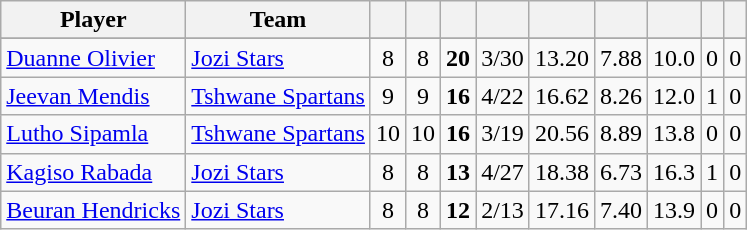<table class="wikitable sortable"  style="text-align: center;">
<tr>
<th class="unsortable">Player</th>
<th>Team</th>
<th></th>
<th></th>
<th></th>
<th></th>
<th></th>
<th></th>
<th></th>
<th></th>
<th></th>
</tr>
<tr>
</tr>
<tr>
<td style="text-align:left"><a href='#'>Duanne Olivier</a></td>
<td style="text-align:left"><a href='#'>Jozi Stars</a></td>
<td>8</td>
<td>8</td>
<td><strong>20</strong></td>
<td>3/30</td>
<td>13.20</td>
<td>7.88</td>
<td>10.0</td>
<td>0</td>
<td>0</td>
</tr>
<tr>
<td style="text-align:left"><a href='#'>Jeevan Mendis</a></td>
<td style="text-align:left"><a href='#'>Tshwane Spartans</a></td>
<td>9</td>
<td>9</td>
<td><strong>16</strong></td>
<td>4/22</td>
<td>16.62</td>
<td>8.26</td>
<td>12.0</td>
<td>1</td>
<td>0</td>
</tr>
<tr>
<td style="text-align:left"><a href='#'>Lutho Sipamla</a></td>
<td style="text-align:left"><a href='#'>Tshwane Spartans</a></td>
<td>10</td>
<td>10</td>
<td><strong>16</strong></td>
<td>3/19</td>
<td>20.56</td>
<td>8.89</td>
<td>13.8</td>
<td>0</td>
<td>0</td>
</tr>
<tr>
<td style="text-align:left"><a href='#'>Kagiso Rabada</a></td>
<td style="text-align:left"><a href='#'>Jozi Stars</a></td>
<td>8</td>
<td>8</td>
<td><strong>13</strong></td>
<td>4/27</td>
<td>18.38</td>
<td>6.73</td>
<td>16.3</td>
<td>1</td>
<td>0</td>
</tr>
<tr>
<td style="text-align:left"><a href='#'>Beuran Hendricks</a></td>
<td style="text-align:left"><a href='#'>Jozi Stars</a></td>
<td>8</td>
<td>8</td>
<td><strong>12</strong></td>
<td>2/13</td>
<td>17.16</td>
<td>7.40</td>
<td>13.9</td>
<td>0</td>
<td>0</td>
</tr>
</table>
